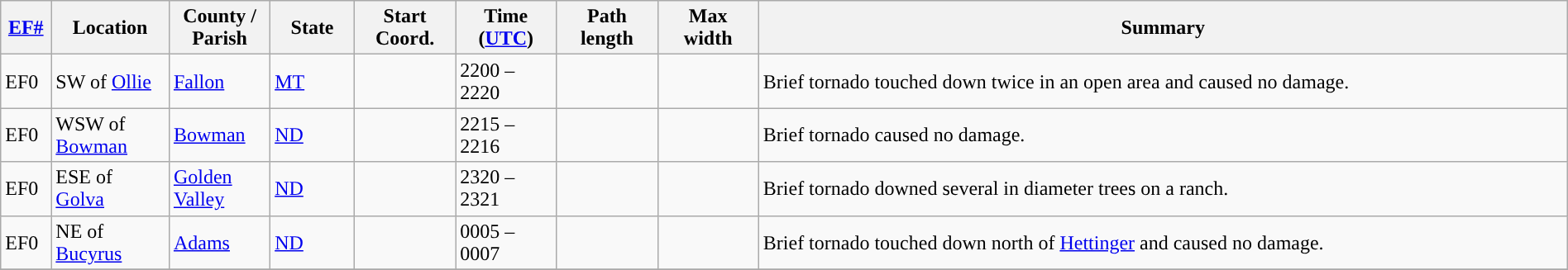<table class="wikitable sortable" style="width:100%;">
<tr>
<th scope="col" width="3%" align="center"><a href='#'>EF#</a></th>
<th scope="col" width="7%" align="center" class="unsortable">Location</th>
<th scope="col" width="6%" align="center" class="unsortable">County / Parish</th>
<th scope="col" width="5%" align="center">State</th>
<th scope="col" width="6%" align="center">Start Coord.</th>
<th scope="col" width="6%" align="center">Time (<a href='#'>UTC</a>)</th>
<th scope="col" width="6%" align="center">Path length</th>
<th scope="col" width="6%" align="center">Max width</th>
<th scope="col" width="48%" class="unsortable" align="center">Summary</th>
</tr>
<tr>
<td>EF0</td>
<td>SW of <a href='#'>Ollie</a></td>
<td><a href='#'>Fallon</a></td>
<td><a href='#'>MT</a></td>
<td></td>
<td>2200 – 2220</td>
<td></td>
<td></td>
<td>Brief tornado touched down twice in an open area and caused no damage.</td>
</tr>
<tr>
<td>EF0</td>
<td>WSW of <a href='#'>Bowman</a></td>
<td><a href='#'>Bowman</a></td>
<td><a href='#'>ND</a></td>
<td></td>
<td>2215 – 2216</td>
<td></td>
<td></td>
<td>Brief tornado caused no damage.</td>
</tr>
<tr>
<td>EF0</td>
<td>ESE of <a href='#'>Golva</a></td>
<td><a href='#'>Golden Valley</a></td>
<td><a href='#'>ND</a></td>
<td></td>
<td>2320 – 2321</td>
<td></td>
<td></td>
<td>Brief tornado downed several  in diameter trees on a ranch.</td>
</tr>
<tr>
<td>EF0</td>
<td>NE of <a href='#'>Bucyrus</a></td>
<td><a href='#'>Adams</a></td>
<td><a href='#'>ND</a></td>
<td></td>
<td>0005 – 0007</td>
<td></td>
<td></td>
<td>Brief tornado touched down north of <a href='#'>Hettinger</a> and caused no damage.</td>
</tr>
<tr>
</tr>
</table>
